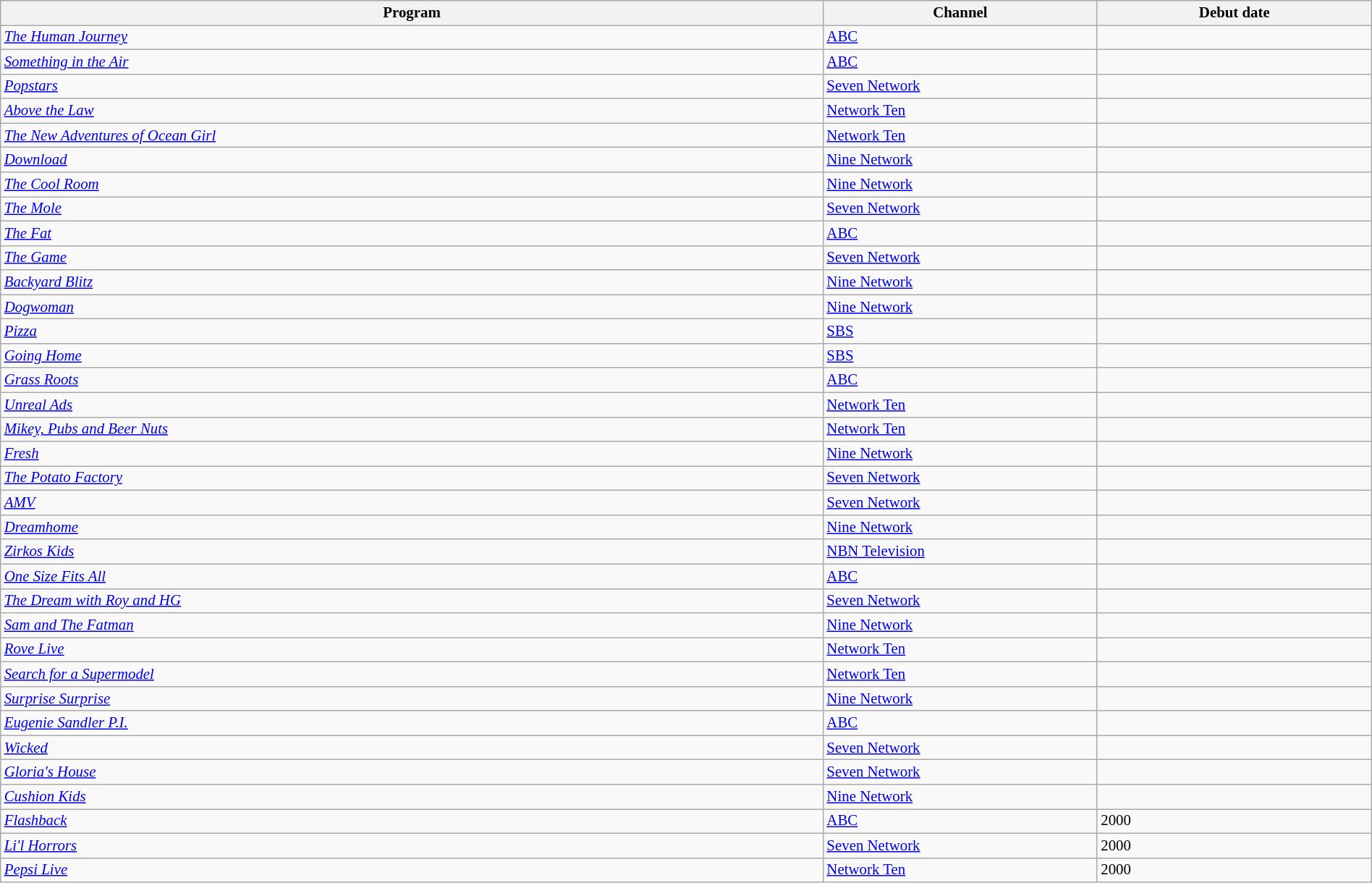<table class="wikitable sortable" width="100%" style="font-size:87%;">
<tr bgcolor="#efefef">
<th width=60%>Program</th>
<th width=20%>Channel</th>
<th width=20%>Debut date</th>
</tr>
<tr>
<td><em><a href='#'>The Human Journey</a></em></td>
<td><a href='#'>ABC</a></td>
<td></td>
</tr>
<tr>
<td><em><a href='#'>Something in the Air</a></em></td>
<td><a href='#'>ABC</a></td>
<td></td>
</tr>
<tr>
<td><em><a href='#'>Popstars</a></em></td>
<td><a href='#'>Seven Network</a></td>
<td></td>
</tr>
<tr>
<td><em><a href='#'>Above the Law</a></em></td>
<td><a href='#'>Network Ten</a></td>
<td></td>
</tr>
<tr>
<td><em><a href='#'>The New Adventures of Ocean Girl</a></em></td>
<td><a href='#'>Network Ten</a></td>
<td></td>
</tr>
<tr>
<td><em><a href='#'>Download</a></em></td>
<td><a href='#'>Nine Network</a></td>
<td></td>
</tr>
<tr>
<td><em><a href='#'>The Cool Room</a></em></td>
<td><a href='#'>Nine Network</a></td>
<td></td>
</tr>
<tr>
<td><em><a href='#'>The Mole</a></em></td>
<td><a href='#'>Seven Network</a></td>
<td></td>
</tr>
<tr>
<td><em><a href='#'>The Fat</a></em></td>
<td><a href='#'>ABC</a></td>
<td></td>
</tr>
<tr>
<td><em><a href='#'>The Game</a></em></td>
<td><a href='#'>Seven Network</a></td>
<td></td>
</tr>
<tr>
<td><em><a href='#'>Backyard Blitz</a></em></td>
<td><a href='#'>Nine Network</a></td>
<td></td>
</tr>
<tr>
<td><em><a href='#'>Dogwoman</a></em></td>
<td><a href='#'>Nine Network</a></td>
<td></td>
</tr>
<tr>
<td><em><a href='#'>Pizza</a></em></td>
<td><a href='#'>SBS</a></td>
<td></td>
</tr>
<tr>
<td><em><a href='#'>Going Home</a></em></td>
<td><a href='#'>SBS</a></td>
<td></td>
</tr>
<tr>
<td><em><a href='#'>Grass Roots</a></em></td>
<td><a href='#'>ABC</a></td>
<td></td>
</tr>
<tr>
<td><em><a href='#'>Unreal Ads</a></em></td>
<td><a href='#'>Network Ten</a></td>
<td></td>
</tr>
<tr>
<td><em><a href='#'>Mikey, Pubs and Beer Nuts</a></em></td>
<td><a href='#'>Network Ten</a></td>
<td></td>
</tr>
<tr>
<td><em><a href='#'>Fresh</a></em></td>
<td><a href='#'>Nine Network</a></td>
<td></td>
</tr>
<tr>
<td><em><a href='#'>The Potato Factory</a></em></td>
<td><a href='#'>Seven Network</a></td>
<td></td>
</tr>
<tr>
<td><em><a href='#'>AMV</a></em></td>
<td><a href='#'>Seven Network</a></td>
<td></td>
</tr>
<tr>
<td><em><a href='#'>Dreamhome</a></em></td>
<td><a href='#'>Nine Network</a></td>
<td></td>
</tr>
<tr>
<td><em><a href='#'>Zirkos Kids</a></em></td>
<td><a href='#'>NBN Television</a></td>
<td></td>
</tr>
<tr>
<td><em><a href='#'>One Size Fits All</a></em></td>
<td><a href='#'>ABC</a></td>
<td></td>
</tr>
<tr>
<td><em><a href='#'>The Dream with Roy and HG</a></em></td>
<td><a href='#'>Seven Network</a></td>
<td></td>
</tr>
<tr>
<td><em><a href='#'>Sam and The Fatman</a></em></td>
<td><a href='#'>Nine Network</a></td>
<td></td>
</tr>
<tr>
<td><em><a href='#'>Rove Live</a></em></td>
<td><a href='#'>Network Ten</a></td>
<td></td>
</tr>
<tr>
<td><em><a href='#'>Search for a Supermodel</a></em></td>
<td><a href='#'>Network Ten</a></td>
<td></td>
</tr>
<tr>
<td><em><a href='#'>Surprise Surprise</a></em></td>
<td><a href='#'>Nine Network</a></td>
<td></td>
</tr>
<tr>
<td><em><a href='#'>Eugenie Sandler P.I.</a></em></td>
<td><a href='#'>ABC</a></td>
<td></td>
</tr>
<tr>
<td><em><a href='#'>Wicked</a></em></td>
<td><a href='#'>Seven Network</a></td>
<td></td>
</tr>
<tr>
<td><em><a href='#'>Gloria's House</a></em></td>
<td><a href='#'>Seven Network</a></td>
<td></td>
</tr>
<tr>
<td><em><a href='#'>Cushion Kids</a></em></td>
<td><a href='#'>Nine Network</a></td>
<td></td>
</tr>
<tr>
<td><em><a href='#'>Flashback</a></em></td>
<td><a href='#'>ABC</a></td>
<td>2000</td>
</tr>
<tr>
<td><em><a href='#'>Li'l Horrors</a></em></td>
<td><a href='#'>Seven Network</a></td>
<td>2000</td>
</tr>
<tr>
<td><em><a href='#'>Pepsi Live</a></em></td>
<td><a href='#'>Network Ten</a></td>
<td>2000</td>
</tr>
</table>
